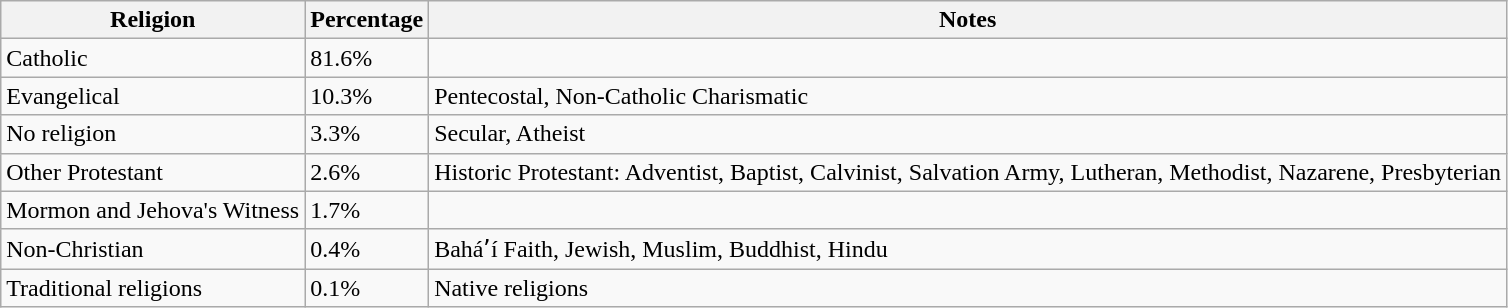<table class="wikitable">
<tr>
<th>Religion</th>
<th>Percentage</th>
<th>Notes</th>
</tr>
<tr>
<td>Catholic</td>
<td>81.6%</td>
<td></td>
</tr>
<tr>
<td>Evangelical</td>
<td>10.3%</td>
<td>Pentecostal, Non-Catholic Charismatic</td>
</tr>
<tr>
<td>No religion</td>
<td>3.3%</td>
<td>Secular, Atheist</td>
</tr>
<tr>
<td>Other Protestant</td>
<td>2.6%</td>
<td>Historic Protestant: Adventist, Baptist, Calvinist, Salvation Army, Lutheran, Methodist, Nazarene, Presbyterian</td>
</tr>
<tr>
<td>Mormon and Jehova's Witness</td>
<td>1.7%</td>
<td></td>
</tr>
<tr>
<td>Non-Christian</td>
<td>0.4%</td>
<td>Baháʼí Faith, Jewish, Muslim, Buddhist, Hindu</td>
</tr>
<tr>
<td>Traditional religions</td>
<td>0.1%</td>
<td>Native religions</td>
</tr>
</table>
